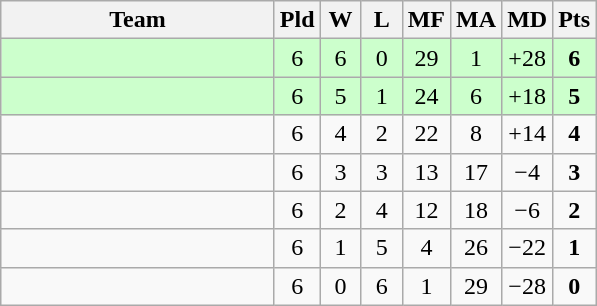<table class="wikitable" style="text-align:center">
<tr>
<th width="175">Team</th>
<th width="20">Pld</th>
<th width="20">W</th>
<th width="20">L</th>
<th width="20">MF</th>
<th width="20">MA</th>
<th width="20">MD</th>
<th width="20">Pts</th>
</tr>
<tr bgcolor="ccffcc">
<td align="left"></td>
<td>6</td>
<td>6</td>
<td>0</td>
<td>29</td>
<td>1</td>
<td>+28</td>
<td><strong>6</strong></td>
</tr>
<tr bgcolor="ccffcc">
<td align="left"></td>
<td>6</td>
<td>5</td>
<td>1</td>
<td>24</td>
<td>6</td>
<td>+18</td>
<td><strong>5</strong></td>
</tr>
<tr>
<td align="left"></td>
<td>6</td>
<td>4</td>
<td>2</td>
<td>22</td>
<td>8</td>
<td>+14</td>
<td><strong>4</strong></td>
</tr>
<tr>
<td align="left"></td>
<td>6</td>
<td>3</td>
<td>3</td>
<td>13</td>
<td>17</td>
<td>−4</td>
<td><strong>3</strong></td>
</tr>
<tr>
<td align="left"></td>
<td>6</td>
<td>2</td>
<td>4</td>
<td>12</td>
<td>18</td>
<td>−6</td>
<td><strong>2</strong></td>
</tr>
<tr>
<td align="left"></td>
<td>6</td>
<td>1</td>
<td>5</td>
<td>4</td>
<td>26</td>
<td>−22</td>
<td><strong>1</strong></td>
</tr>
<tr>
<td align="left"></td>
<td>6</td>
<td>0</td>
<td>6</td>
<td>1</td>
<td>29</td>
<td>−28</td>
<td><strong>0</strong></td>
</tr>
</table>
